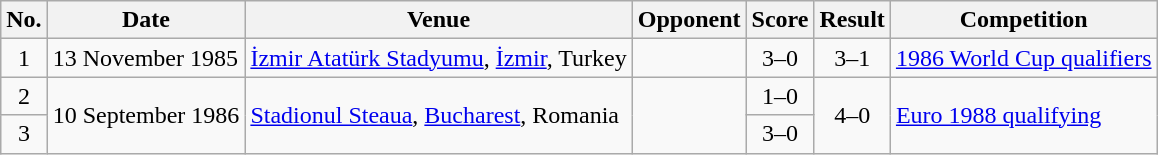<table class="wikitable sortable">
<tr>
<th scope="col">No.</th>
<th scope="col">Date</th>
<th scope="col">Venue</th>
<th scope="col">Opponent</th>
<th scope="col">Score</th>
<th scope="col">Result</th>
<th scope="col">Competition</th>
</tr>
<tr>
<td align="center">1</td>
<td>13 November 1985</td>
<td><a href='#'>İzmir Atatürk Stadyumu</a>, <a href='#'>İzmir</a>, Turkey</td>
<td></td>
<td align="center">3–0</td>
<td align="center">3–1</td>
<td><a href='#'>1986 World Cup qualifiers</a></td>
</tr>
<tr>
<td align="center">2</td>
<td rowspan="2">10 September 1986</td>
<td rowspan="2"><a href='#'>Stadionul Steaua</a>, <a href='#'>Bucharest</a>, Romania</td>
<td rowspan="2"></td>
<td align="center">1–0</td>
<td rowspan="2" align="center">4–0</td>
<td rowspan="2"><a href='#'>Euro 1988 qualifying</a></td>
</tr>
<tr>
<td align="center">3</td>
<td align="center">3–0</td>
</tr>
</table>
